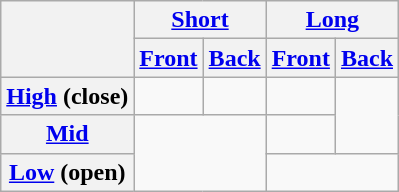<table class="wikitable" style="text-align:center">
<tr>
<th rowspan=2></th>
<th colspan=2><a href='#'>Short</a></th>
<th colspan=2><a href='#'>Long</a></th>
</tr>
<tr>
<th><a href='#'>Front</a></th>
<th><a href='#'>Back</a></th>
<th><a href='#'>Front</a></th>
<th><a href='#'>Back</a></th>
</tr>
<tr>
<th><a href='#'>High</a> (close)</th>
<td> </td>
<td> </td>
<td> </td>
<td rowspan=2> </td>
</tr>
<tr>
<th><a href='#'>Mid</a></th>
<td rowspan=2 colspan=2> </td>
<td> </td>
</tr>
<tr>
<th><a href='#'>Low</a> (open)</th>
<td colspan=2> </td>
</tr>
</table>
